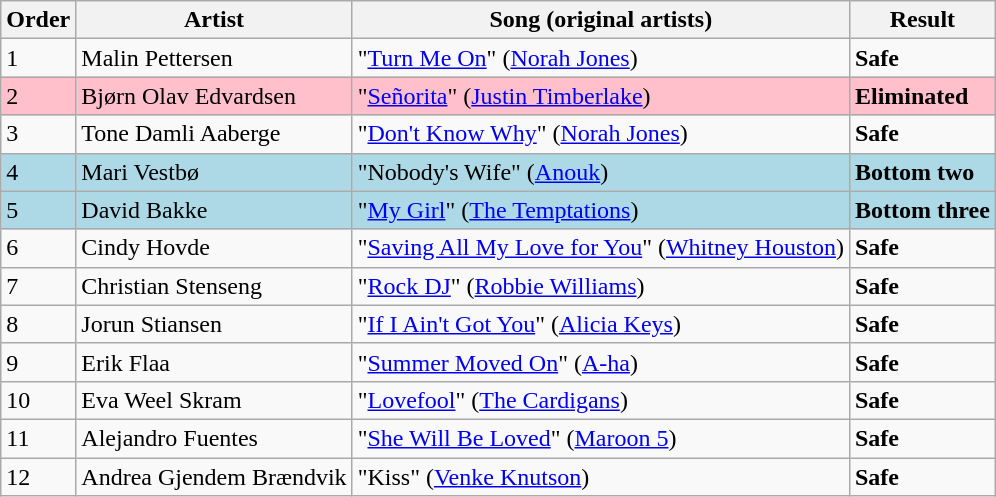<table class=wikitable>
<tr>
<th>Order</th>
<th>Artist</th>
<th>Song (original artists)</th>
<th>Result</th>
</tr>
<tr>
<td>1</td>
<td>Malin Pettersen</td>
<td>"<a href='#'>Turn Me On</a>" (<a href='#'>Norah Jones</a>)</td>
<td><strong>Safe</strong></td>
</tr>
<tr style="background:pink;">
<td>2</td>
<td>Bjørn Olav Edvardsen</td>
<td>"<a href='#'>Señorita</a>" (<a href='#'>Justin Timberlake</a>)</td>
<td><strong>Eliminated</strong></td>
</tr>
<tr>
<td>3</td>
<td>Tone Damli Aaberge</td>
<td>"<a href='#'>Don't Know Why</a>" (<a href='#'>Norah Jones</a>)</td>
<td><strong>Safe</strong></td>
</tr>
<tr style="background:lightblue;">
<td>4</td>
<td>Mari Vestbø</td>
<td>"Nobody's Wife" (<a href='#'>Anouk</a>)</td>
<td><strong>Bottom two</strong></td>
</tr>
<tr style="background:lightblue;">
<td>5</td>
<td>David Bakke</td>
<td>"<a href='#'>My Girl</a>" (<a href='#'>The Temptations</a>)</td>
<td><strong>Bottom three</strong></td>
</tr>
<tr>
<td>6</td>
<td>Cindy Hovde</td>
<td>"<a href='#'>Saving All My Love for You</a>" (<a href='#'>Whitney Houston</a>)</td>
<td><strong>Safe</strong></td>
</tr>
<tr>
<td>7</td>
<td>Christian Stenseng</td>
<td>"<a href='#'>Rock DJ</a>" (<a href='#'>Robbie Williams</a>)</td>
<td><strong>Safe</strong></td>
</tr>
<tr>
<td>8</td>
<td>Jorun Stiansen</td>
<td>"<a href='#'>If I Ain't Got You</a>" (<a href='#'>Alicia Keys</a>)</td>
<td><strong>Safe</strong></td>
</tr>
<tr>
<td>9</td>
<td>Erik Flaa</td>
<td>"<a href='#'>Summer Moved On</a>" (<a href='#'>A-ha</a>)</td>
<td><strong>Safe</strong></td>
</tr>
<tr>
<td>10</td>
<td>Eva Weel Skram</td>
<td>"<a href='#'>Lovefool</a>" (<a href='#'>The Cardigans</a>)</td>
<td><strong>Safe</strong></td>
</tr>
<tr>
<td>11</td>
<td>Alejandro Fuentes</td>
<td>"<a href='#'>She Will Be Loved</a>" (<a href='#'>Maroon 5</a>)</td>
<td><strong>Safe</strong></td>
</tr>
<tr>
<td>12</td>
<td>Andrea Gjendem Brændvik</td>
<td>"Kiss" (<a href='#'>Venke Knutson</a>)</td>
<td><strong>Safe</strong></td>
</tr>
</table>
